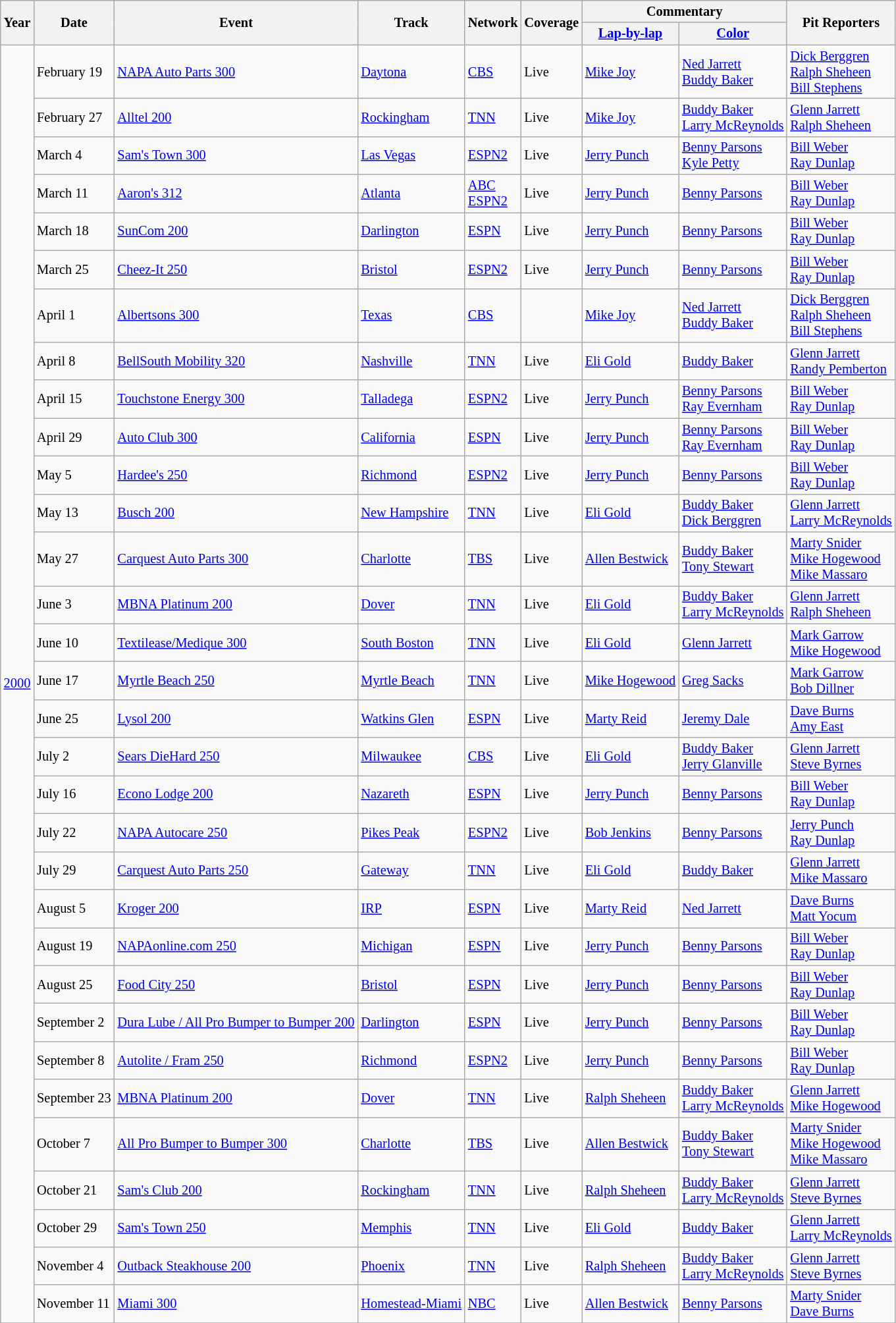<table class="wikitable"  style="font-size: 85%;">
<tr>
<th rowspan=2>Year</th>
<th rowspan=2>Date</th>
<th rowspan=2>Event</th>
<th rowspan=2>Track</th>
<th rowspan=2>Network</th>
<th rowspan=2>Coverage</th>
<th colspan=2>Commentary</th>
<th rowspan=2>Pit Reporters</th>
</tr>
<tr>
<th><a href='#'>Lap-by-lap</a></th>
<th><a href='#'>Color</a></th>
</tr>
<tr>
<td rowspan=32><a href='#'>2000</a></td>
<td>February 19</td>
<td><a href='#'>NAPA Auto Parts 300</a></td>
<td><a href='#'>Daytona</a></td>
<td><a href='#'>CBS</a></td>
<td>Live</td>
<td><a href='#'>Mike Joy</a></td>
<td><a href='#'>Ned Jarrett</a> <br> <a href='#'>Buddy Baker</a></td>
<td><a href='#'>Dick Berggren</a> <br> <a href='#'>Ralph Sheheen</a> <br> <a href='#'>Bill Stephens</a></td>
</tr>
<tr>
<td>February 27</td>
<td><a href='#'>Alltel 200</a></td>
<td><a href='#'>Rockingham</a></td>
<td><a href='#'>TNN</a></td>
<td>Live</td>
<td><a href='#'>Mike Joy</a></td>
<td><a href='#'>Buddy Baker</a> <br> <a href='#'>Larry McReynolds</a></td>
<td><a href='#'>Glenn Jarrett</a> <br> <a href='#'>Ralph Sheheen</a></td>
</tr>
<tr>
<td>March 4</td>
<td><a href='#'>Sam's Town 300</a></td>
<td><a href='#'>Las Vegas</a></td>
<td><a href='#'>ESPN2</a></td>
<td>Live</td>
<td><a href='#'>Jerry Punch</a></td>
<td><a href='#'>Benny Parsons</a> <br> <a href='#'>Kyle Petty</a></td>
<td><a href='#'>Bill Weber</a> <br> <a href='#'>Ray Dunlap</a></td>
</tr>
<tr>
<td>March 11</td>
<td><a href='#'>Aaron's 312</a></td>
<td><a href='#'>Atlanta</a></td>
<td><a href='#'>ABC</a> <br> <a href='#'>ESPN2</a></td>
<td>Live</td>
<td><a href='#'>Jerry Punch</a></td>
<td><a href='#'>Benny Parsons</a></td>
<td><a href='#'>Bill Weber</a> <br> <a href='#'>Ray Dunlap</a></td>
</tr>
<tr>
<td>March 18</td>
<td><a href='#'>SunCom 200</a></td>
<td><a href='#'>Darlington</a></td>
<td><a href='#'>ESPN</a></td>
<td>Live</td>
<td><a href='#'>Jerry Punch</a></td>
<td><a href='#'>Benny Parsons</a></td>
<td><a href='#'>Bill Weber</a> <br> <a href='#'>Ray Dunlap</a></td>
</tr>
<tr>
<td>March 25</td>
<td><a href='#'>Cheez-It 250</a></td>
<td><a href='#'>Bristol</a></td>
<td><a href='#'>ESPN2</a></td>
<td>Live</td>
<td><a href='#'>Jerry Punch</a></td>
<td><a href='#'>Benny Parsons</a></td>
<td><a href='#'>Bill Weber</a> <br> <a href='#'>Ray Dunlap</a></td>
</tr>
<tr>
<td>April 1</td>
<td><a href='#'>Albertsons 300</a></td>
<td><a href='#'>Texas</a></td>
<td><a href='#'>CBS</a></td>
<td></td>
<td><a href='#'>Mike Joy</a></td>
<td><a href='#'>Ned Jarrett</a> <br> <a href='#'>Buddy Baker</a></td>
<td><a href='#'>Dick Berggren</a> <br> <a href='#'>Ralph Sheheen</a> <br> <a href='#'>Bill Stephens</a></td>
</tr>
<tr>
<td>April 8</td>
<td><a href='#'>BellSouth Mobility 320</a></td>
<td><a href='#'>Nashville</a></td>
<td><a href='#'>TNN</a></td>
<td>Live</td>
<td><a href='#'>Eli Gold</a></td>
<td><a href='#'>Buddy Baker</a></td>
<td><a href='#'>Glenn Jarrett</a> <br> <a href='#'>Randy Pemberton</a></td>
</tr>
<tr>
<td>April 15</td>
<td><a href='#'>Touchstone Energy 300</a></td>
<td><a href='#'>Talladega</a></td>
<td><a href='#'>ESPN2</a></td>
<td>Live</td>
<td><a href='#'>Jerry Punch</a></td>
<td><a href='#'>Benny Parsons</a> <br> <a href='#'>Ray Evernham</a></td>
<td><a href='#'>Bill Weber</a> <br> <a href='#'>Ray Dunlap</a></td>
</tr>
<tr>
<td>April 29</td>
<td><a href='#'>Auto Club 300</a></td>
<td><a href='#'>California</a></td>
<td><a href='#'>ESPN</a></td>
<td>Live</td>
<td><a href='#'>Jerry Punch</a></td>
<td><a href='#'>Benny Parsons</a> <br> <a href='#'>Ray Evernham</a></td>
<td><a href='#'>Bill Weber</a> <br> <a href='#'>Ray Dunlap</a></td>
</tr>
<tr>
<td>May 5</td>
<td><a href='#'>Hardee's 250</a></td>
<td><a href='#'>Richmond</a></td>
<td><a href='#'>ESPN2</a></td>
<td>Live</td>
<td><a href='#'>Jerry Punch</a></td>
<td><a href='#'>Benny Parsons</a></td>
<td><a href='#'>Bill Weber</a> <br> <a href='#'>Ray Dunlap</a></td>
</tr>
<tr>
<td>May 13</td>
<td><a href='#'>Busch 200</a></td>
<td><a href='#'>New Hampshire</a></td>
<td><a href='#'>TNN</a></td>
<td>Live</td>
<td><a href='#'>Eli Gold</a></td>
<td><a href='#'>Buddy Baker</a> <br> <a href='#'>Dick Berggren</a></td>
<td><a href='#'>Glenn Jarrett</a> <br> <a href='#'>Larry McReynolds</a></td>
</tr>
<tr>
<td>May 27</td>
<td><a href='#'>Carquest Auto Parts 300</a></td>
<td><a href='#'>Charlotte</a></td>
<td><a href='#'>TBS</a></td>
<td>Live</td>
<td><a href='#'>Allen Bestwick</a></td>
<td><a href='#'>Buddy Baker</a> <br> <a href='#'>Tony Stewart</a></td>
<td><a href='#'>Marty Snider</a> <br> <a href='#'>Mike Hogewood</a> <br> <a href='#'>Mike Massaro</a></td>
</tr>
<tr>
<td>June 3</td>
<td><a href='#'>MBNA Platinum 200</a></td>
<td><a href='#'>Dover</a></td>
<td><a href='#'>TNN</a></td>
<td>Live</td>
<td><a href='#'>Eli Gold</a></td>
<td><a href='#'>Buddy Baker</a> <br> <a href='#'>Larry McReynolds</a></td>
<td><a href='#'>Glenn Jarrett</a> <br> <a href='#'>Ralph Sheheen</a></td>
</tr>
<tr>
<td>June 10</td>
<td><a href='#'>Textilease/Medique 300</a></td>
<td><a href='#'>South Boston</a></td>
<td><a href='#'>TNN</a></td>
<td>Live</td>
<td><a href='#'>Eli Gold</a></td>
<td><a href='#'>Glenn Jarrett</a></td>
<td><a href='#'>Mark Garrow</a> <br> <a href='#'>Mike Hogewood</a></td>
</tr>
<tr>
<td>June 17</td>
<td><a href='#'>Myrtle Beach 250</a></td>
<td><a href='#'>Myrtle Beach</a></td>
<td><a href='#'>TNN</a></td>
<td>Live</td>
<td><a href='#'>Mike Hogewood</a></td>
<td><a href='#'>Greg Sacks</a></td>
<td><a href='#'>Mark Garrow</a> <br> <a href='#'>Bob Dillner</a></td>
</tr>
<tr>
<td>June 25</td>
<td><a href='#'>Lysol 200</a></td>
<td><a href='#'>Watkins Glen</a></td>
<td><a href='#'>ESPN</a></td>
<td>Live</td>
<td><a href='#'>Marty Reid</a></td>
<td><a href='#'>Jeremy Dale</a></td>
<td><a href='#'>Dave Burns</a> <br> <a href='#'>Amy East</a></td>
</tr>
<tr>
<td>July 2</td>
<td><a href='#'>Sears DieHard 250</a></td>
<td><a href='#'>Milwaukee</a></td>
<td><a href='#'>CBS</a></td>
<td>Live</td>
<td><a href='#'>Eli Gold</a></td>
<td><a href='#'>Buddy Baker</a> <br> <a href='#'>Jerry Glanville</a></td>
<td><a href='#'>Glenn Jarrett</a> <br> <a href='#'>Steve Byrnes</a></td>
</tr>
<tr>
<td>July 16</td>
<td><a href='#'>Econo Lodge 200</a></td>
<td><a href='#'>Nazareth</a></td>
<td><a href='#'>ESPN</a></td>
<td>Live</td>
<td><a href='#'>Jerry Punch</a></td>
<td><a href='#'>Benny Parsons</a></td>
<td><a href='#'>Bill Weber</a> <br> <a href='#'>Ray Dunlap</a></td>
</tr>
<tr>
<td>July 22</td>
<td><a href='#'>NAPA Autocare 250</a></td>
<td><a href='#'>Pikes Peak</a></td>
<td><a href='#'>ESPN2</a></td>
<td>Live</td>
<td><a href='#'>Bob Jenkins</a></td>
<td><a href='#'>Benny Parsons</a></td>
<td><a href='#'>Jerry Punch</a> <br> <a href='#'>Ray Dunlap</a></td>
</tr>
<tr>
<td>July 29</td>
<td><a href='#'>Carquest Auto Parts 250</a></td>
<td><a href='#'>Gateway</a></td>
<td><a href='#'>TNN</a></td>
<td>Live</td>
<td><a href='#'>Eli Gold</a></td>
<td><a href='#'>Buddy Baker</a></td>
<td><a href='#'>Glenn Jarrett</a> <br> <a href='#'>Mike Massaro</a></td>
</tr>
<tr>
<td>August 5</td>
<td><a href='#'>Kroger 200</a></td>
<td><a href='#'>IRP</a></td>
<td><a href='#'>ESPN</a></td>
<td>Live</td>
<td><a href='#'>Marty Reid</a></td>
<td><a href='#'>Ned Jarrett</a></td>
<td><a href='#'>Dave Burns</a> <br> <a href='#'>Matt Yocum</a></td>
</tr>
<tr>
<td>August 19</td>
<td><a href='#'>NAPAonline.com 250</a></td>
<td><a href='#'>Michigan</a></td>
<td><a href='#'>ESPN</a></td>
<td>Live</td>
<td><a href='#'>Jerry Punch</a></td>
<td><a href='#'>Benny Parsons</a></td>
<td><a href='#'>Bill Weber</a> <br> <a href='#'>Ray Dunlap</a></td>
</tr>
<tr>
<td>August 25</td>
<td><a href='#'>Food City 250</a></td>
<td><a href='#'>Bristol</a></td>
<td><a href='#'>ESPN</a></td>
<td>Live</td>
<td><a href='#'>Jerry Punch</a></td>
<td><a href='#'>Benny Parsons</a></td>
<td><a href='#'>Bill Weber</a> <br> <a href='#'>Ray Dunlap</a></td>
</tr>
<tr>
<td>September 2</td>
<td><a href='#'>Dura Lube / All Pro Bumper to Bumper 200</a></td>
<td><a href='#'>Darlington</a></td>
<td><a href='#'>ESPN</a></td>
<td>Live</td>
<td><a href='#'>Jerry Punch</a></td>
<td><a href='#'>Benny Parsons</a></td>
<td><a href='#'>Bill Weber</a> <br> <a href='#'>Ray Dunlap</a></td>
</tr>
<tr>
<td>September 8</td>
<td><a href='#'>Autolite / Fram 250</a></td>
<td><a href='#'>Richmond</a></td>
<td><a href='#'>ESPN2</a></td>
<td>Live</td>
<td><a href='#'>Jerry Punch</a></td>
<td><a href='#'>Benny Parsons</a></td>
<td><a href='#'>Bill Weber</a> <br> <a href='#'>Ray Dunlap</a></td>
</tr>
<tr>
<td>September 23</td>
<td><a href='#'>MBNA Platinum 200</a></td>
<td><a href='#'>Dover</a></td>
<td><a href='#'>TNN</a></td>
<td>Live</td>
<td><a href='#'>Ralph Sheheen</a></td>
<td><a href='#'>Buddy Baker</a> <br> <a href='#'>Larry McReynolds</a></td>
<td><a href='#'>Glenn Jarrett</a> <br> <a href='#'>Mike Hogewood</a></td>
</tr>
<tr>
<td>October 7</td>
<td><a href='#'>All Pro Bumper to Bumper 300</a></td>
<td><a href='#'>Charlotte</a></td>
<td><a href='#'>TBS</a></td>
<td>Live</td>
<td><a href='#'>Allen Bestwick</a></td>
<td><a href='#'>Buddy Baker</a> <br> <a href='#'>Tony Stewart</a></td>
<td><a href='#'>Marty Snider</a> <br> <a href='#'>Mike Hogewood</a> <br> <a href='#'>Mike Massaro</a></td>
</tr>
<tr>
<td>October 21</td>
<td><a href='#'>Sam's Club 200</a></td>
<td><a href='#'>Rockingham</a></td>
<td><a href='#'>TNN</a></td>
<td>Live</td>
<td><a href='#'>Ralph Sheheen</a></td>
<td><a href='#'>Buddy Baker</a> <br> <a href='#'>Larry McReynolds</a></td>
<td><a href='#'>Glenn Jarrett</a> <br> <a href='#'>Steve Byrnes</a></td>
</tr>
<tr>
<td>October 29</td>
<td><a href='#'>Sam's Town 250</a></td>
<td><a href='#'>Memphis</a></td>
<td><a href='#'>TNN</a></td>
<td>Live</td>
<td><a href='#'>Eli Gold</a></td>
<td><a href='#'>Buddy Baker</a></td>
<td><a href='#'>Glenn Jarrett</a> <br> <a href='#'>Larry McReynolds</a></td>
</tr>
<tr>
<td>November 4</td>
<td><a href='#'>Outback Steakhouse 200</a></td>
<td><a href='#'>Phoenix</a></td>
<td><a href='#'>TNN</a></td>
<td>Live</td>
<td><a href='#'>Ralph Sheheen</a></td>
<td><a href='#'>Buddy Baker</a> <br> <a href='#'>Larry McReynolds</a></td>
<td><a href='#'>Glenn Jarrett</a> <br> <a href='#'>Steve Byrnes</a></td>
</tr>
<tr>
<td>November 11</td>
<td><a href='#'>Miami 300</a></td>
<td><a href='#'>Homestead-Miami</a></td>
<td><a href='#'>NBC</a></td>
<td>Live</td>
<td><a href='#'>Allen Bestwick</a></td>
<td><a href='#'>Benny Parsons</a></td>
<td><a href='#'>Marty Snider</a> <br> <a href='#'>Dave Burns</a></td>
</tr>
<tr>
</tr>
</table>
